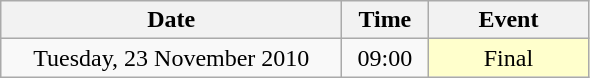<table class = "wikitable" style="text-align:center;">
<tr>
<th width=220>Date</th>
<th width=50>Time</th>
<th width=100>Event</th>
</tr>
<tr>
<td>Tuesday, 23 November 2010</td>
<td>09:00</td>
<td bgcolor=ffffcc>Final</td>
</tr>
</table>
